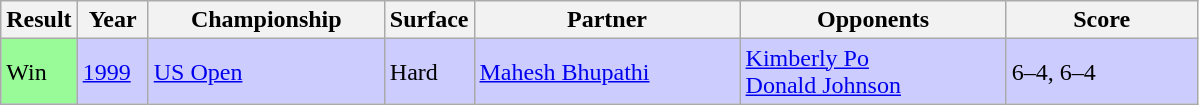<table class="sortable wikitable">
<tr>
<th style="width:40px">Result</th>
<th style="width:40px">Year</th>
<th style="width:150px">Championship</th>
<th style="width:50px">Surface</th>
<th style="width:170px">Partner</th>
<th style="width:170px">Opponents</th>
<th style="width:120px"  class="unsortable">Score</th>
</tr>
<tr style="background:#ccf;">
<td style="background:#98fb98;">Win</td>
<td><a href='#'>1999</a></td>
<td><a href='#'>US Open</a></td>
<td>Hard</td>
<td> <a href='#'>Mahesh Bhupathi</a></td>
<td> <a href='#'>Kimberly Po</a><br> <a href='#'>Donald Johnson</a></td>
<td>6–4, 6–4</td>
</tr>
</table>
